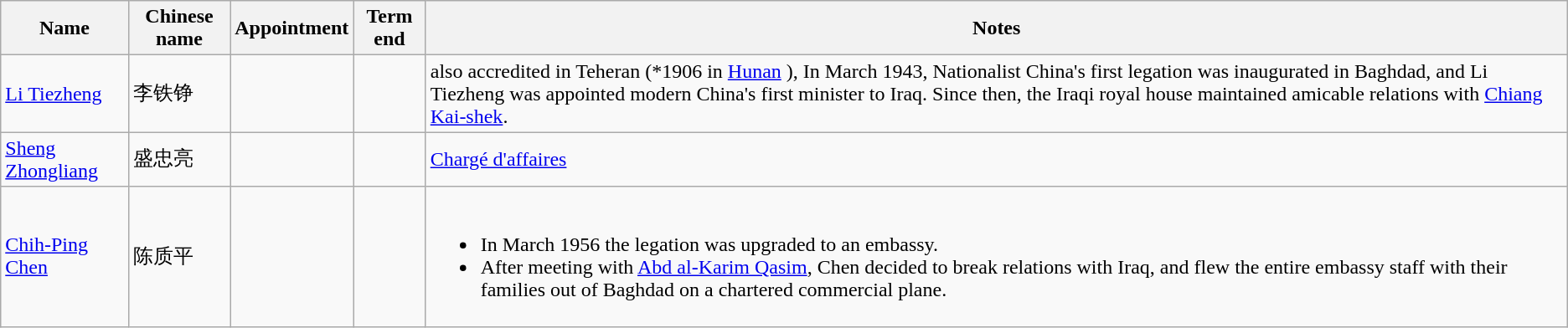<table class="wikitable sortable">
<tr>
<th>Name</th>
<th>Chinese name</th>
<th>Appointment</th>
<th>Term end</th>
<th>Notes</th>
</tr>
<tr>
<td><a href='#'>Li Tiezheng</a></td>
<td>李铁铮</td>
<td></td>
<td></td>
<td>also accredited in Teheran (*1906 in <a href='#'>Hunan</a> ), In March 1943, Nationalist China's first legation was inaugurated in Baghdad, and Li Tiezheng was appointed modern China's first minister to Iraq. Since then, the Iraqi royal house maintained amicable relations with <a href='#'>Chiang Kai-shek</a>.</td>
</tr>
<tr>
<td><a href='#'>Sheng Zhongliang</a></td>
<td>盛忠亮</td>
<td></td>
<td></td>
<td><a href='#'>Chargé d'affaires</a></td>
</tr>
<tr>
<td><a href='#'>Chih-Ping Chen</a></td>
<td>陈质平</td>
<td></td>
<td></td>
<td><br><ul><li>In March 1956 the legation was upgraded to an embassy.</li><li>After meeting with <a href='#'>Abd al-Karim Qasim</a>, Chen decided to break relations with Iraq, and flew the entire embassy staff with their families out of Baghdad on a chartered commercial plane.</li></ul></td>
</tr>
</table>
